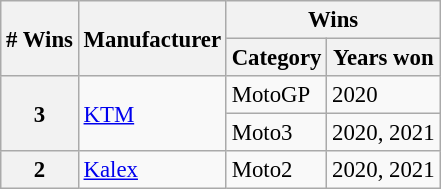<table class="wikitable" style="font-size: 95%;">
<tr>
<th rowspan=2># Wins</th>
<th rowspan=2>Manufacturer</th>
<th colspan=2>Wins</th>
</tr>
<tr>
<th>Category</th>
<th>Years won</th>
</tr>
<tr>
<th rowspan=2>3</th>
<td rowspan=2> <a href='#'>KTM</a></td>
<td>MotoGP</td>
<td>2020</td>
</tr>
<tr>
<td>Moto3</td>
<td>2020, 2021</td>
</tr>
<tr>
<th>2</th>
<td> <a href='#'>Kalex</a></td>
<td>Moto2</td>
<td>2020, 2021</td>
</tr>
</table>
